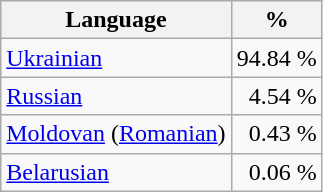<table class="wikitable">
<tr>
<th>Language</th>
<th>%</th>
</tr>
<tr>
<td><a href='#'>Ukrainian</a></td>
<td align="right">94.84 %</td>
</tr>
<tr>
<td><a href='#'>Russian</a></td>
<td align="right">4.54 %</td>
</tr>
<tr>
<td><a href='#'>Moldovan</a> (<a href='#'>Romanian</a>)</td>
<td align="right">0.43 %</td>
</tr>
<tr>
<td><a href='#'>Belarusian</a></td>
<td align="right">0.06 %</td>
</tr>
</table>
